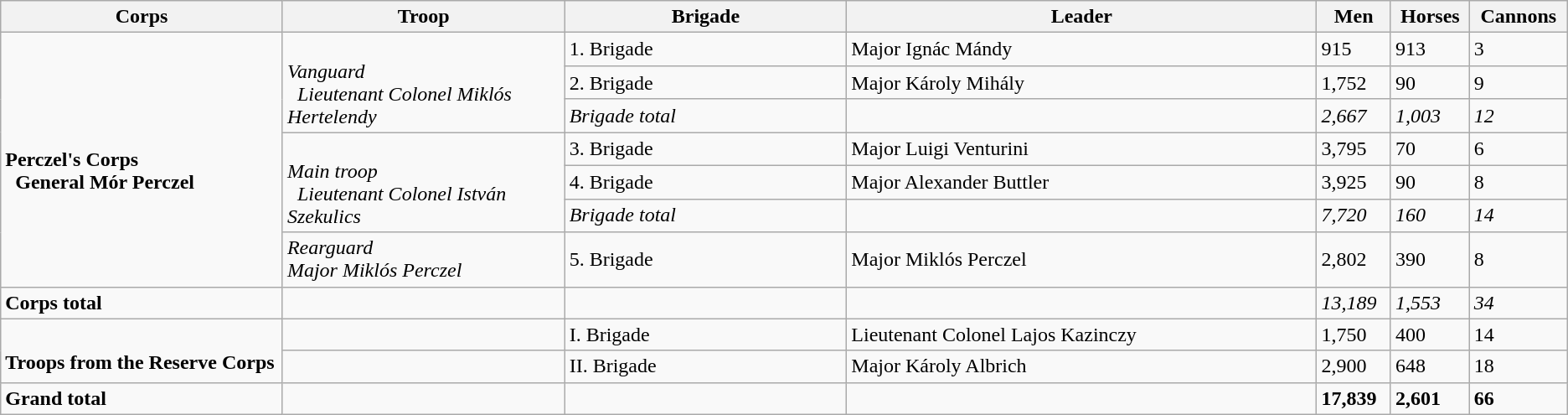<table class="wikitable">
<tr>
<th width=18%>Corps</th>
<th width=18%>Troop</th>
<th width=18%>Brigade</th>
<th width=30%>Leader</th>
<th width=>Men</th>
<th width=>Horses</th>
<th width=>Cannons</th>
</tr>
<tr>
<td rowspan=7><br><strong>Perczel's Corps</strong>
<br> 
<strong>General Mór Perczel</strong></td>
<td rowspan=3><br><em>Vanguard</em>
<br> 
<em>Lieutenant Colonel Miklós Hertelendy</em></td>
<td>1. Brigade</td>
<td>Major Ignác Mándy</td>
<td>915</td>
<td>913</td>
<td>3</td>
</tr>
<tr>
<td>2. Brigade</td>
<td>Major Károly Mihály</td>
<td>1,752</td>
<td>90</td>
<td>9</td>
</tr>
<tr>
<td><em>Brigade total</em></td>
<td></td>
<td><em>2,667</em></td>
<td><em>1,003</em></td>
<td><em>12</em></td>
</tr>
<tr>
<td rowspan=3><br><em>Main troop</em>
<br> 
<em>Lieutenant Colonel István Szekulics</em></td>
<td>3. Brigade</td>
<td>Major Luigi Venturini</td>
<td>3,795</td>
<td>70</td>
<td>6</td>
</tr>
<tr>
<td>4. Brigade</td>
<td>Major Alexander Buttler</td>
<td>3,925</td>
<td>90</td>
<td>8</td>
</tr>
<tr>
<td><em>Brigade total</em></td>
<td></td>
<td><em>7,720</em></td>
<td><em>160</em></td>
<td><em>14</em></td>
</tr>
<tr>
<td><em>Rearguard</em><br><em>Major Miklós Perczel</em></td>
<td>5. Brigade</td>
<td>Major Miklós Perczel</td>
<td>2,802</td>
<td>390</td>
<td>8</td>
</tr>
<tr>
<td><strong>Corps total</strong></td>
<td></td>
<td></td>
<td></td>
<td><em>13,189</em></td>
<td><em>1,553</em></td>
<td><em>34</em></td>
</tr>
<tr>
<td rowspan=2><br><strong>Troops from the Reserve Corps</strong></td>
<td></td>
<td>I. Brigade</td>
<td>Lieutenant Colonel Lajos Kazinczy</td>
<td>1,750</td>
<td>400</td>
<td>14</td>
</tr>
<tr>
<td></td>
<td>II. Brigade</td>
<td>Major Károly Albrich</td>
<td>2,900</td>
<td>648</td>
<td>18</td>
</tr>
<tr>
<td><strong>Grand total</strong></td>
<td></td>
<td></td>
<td></td>
<td><strong>17,839</strong></td>
<td><strong>2,601</strong></td>
<td><strong>66</strong></td>
</tr>
</table>
